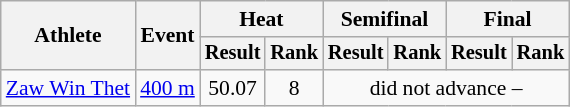<table class="wikitable" style="font-size:90%">
<tr>
<th rowspan="2">Athlete</th>
<th rowspan="2">Event</th>
<th colspan="2">Heat</th>
<th colspan="2">Semifinal</th>
<th colspan="2">Final</th>
</tr>
<tr style="font-size:95%">
<th>Result</th>
<th>Rank</th>
<th>Result</th>
<th>Rank</th>
<th>Result</th>
<th>Rank</th>
</tr>
<tr align=center>
<td align=left><a href='#'>Zaw Win Thet</a></td>
<td align=left><a href='#'>400 m</a></td>
<td>50.07</td>
<td>8</td>
<td colspan=4>did not advance – </td>
</tr>
</table>
